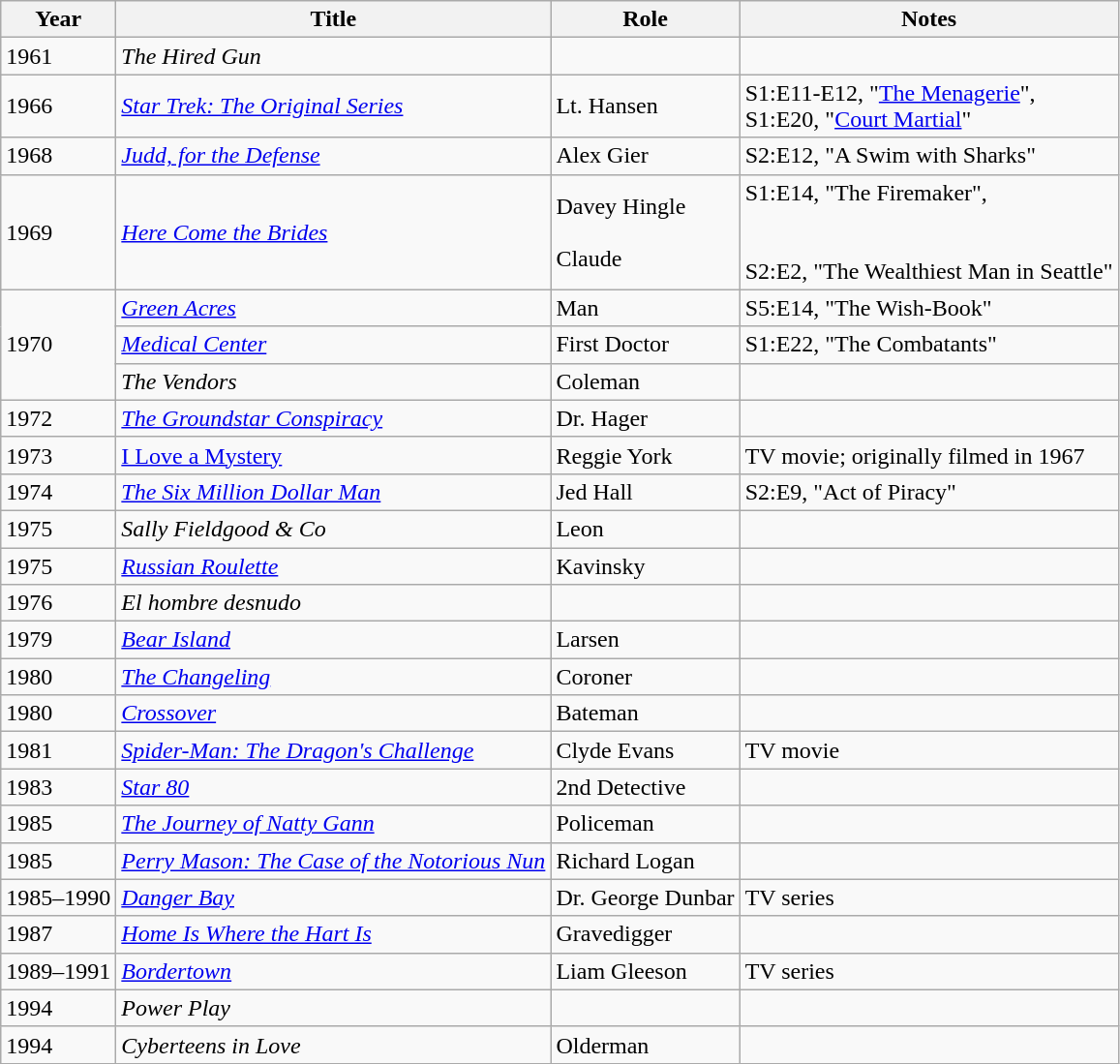<table class="wikitable sortable">
<tr>
<th>Year</th>
<th>Title</th>
<th>Role</th>
<th class = "unsortable">Notes</th>
</tr>
<tr>
<td>1961</td>
<td><em>The Hired Gun</em></td>
<td></td>
<td></td>
</tr>
<tr>
<td>1966</td>
<td><em><a href='#'>Star Trek: The Original Series</a></em></td>
<td>Lt. Hansen</td>
<td>S1:E11-E12, "<a href='#'>The Menagerie</a>",<br>S1:E20, "<a href='#'>Court Martial</a>"</td>
</tr>
<tr>
<td>1968</td>
<td><em><a href='#'>Judd, for the Defense</a></em></td>
<td>Alex Gier</td>
<td>S2:E12, "A Swim with Sharks"</td>
</tr>
<tr>
<td>1969</td>
<td><em><a href='#'>Here Come the Brides</a></em></td>
<td>Davey Hingle<br><br>Claude</td>
<td>S1:E14, "The Firemaker", <br><br><br>S2:E2, "The Wealthiest Man in Seattle"</td>
</tr>
<tr>
<td rowspan="3">1970</td>
<td><em><a href='#'>Green Acres</a></em></td>
<td>Man</td>
<td>S5:E14, "The Wish-Book"</td>
</tr>
<tr>
<td><em><a href='#'>Medical Center</a></em></td>
<td>First Doctor</td>
<td>S1:E22, "The Combatants"</td>
</tr>
<tr>
<td><em>The Vendors</em></td>
<td>Coleman</td>
<td></td>
</tr>
<tr>
<td>1972</td>
<td><em><a href='#'>The Groundstar Conspiracy</a></em></td>
<td>Dr. Hager</td>
<td></td>
</tr>
<tr>
<td>1973</td>
<td><a href='#'>I Love a Mystery</a></td>
<td>Reggie York</td>
<td>TV movie; originally filmed in 1967</td>
</tr>
<tr>
<td>1974</td>
<td><em><a href='#'>The Six Million Dollar Man</a></em></td>
<td>Jed Hall</td>
<td>S2:E9, "Act of Piracy"</td>
</tr>
<tr>
<td>1975</td>
<td><em>Sally Fieldgood & Co</em></td>
<td>Leon</td>
<td></td>
</tr>
<tr>
<td>1975</td>
<td><em><a href='#'>Russian Roulette</a></em></td>
<td>Kavinsky</td>
<td></td>
</tr>
<tr>
<td>1976</td>
<td><em>El hombre desnudo</em></td>
<td></td>
<td></td>
</tr>
<tr>
<td>1979</td>
<td><em><a href='#'>Bear Island</a></em></td>
<td>Larsen</td>
<td></td>
</tr>
<tr>
<td>1980</td>
<td><em><a href='#'>The Changeling</a></em></td>
<td>Coroner</td>
<td></td>
</tr>
<tr>
<td>1980</td>
<td><em><a href='#'>Crossover</a></em></td>
<td>Bateman</td>
<td></td>
</tr>
<tr>
<td>1981</td>
<td><em><a href='#'>Spider-Man: The Dragon's Challenge</a></em></td>
<td>Clyde Evans</td>
<td>TV movie</td>
</tr>
<tr>
<td>1983</td>
<td><em><a href='#'>Star 80</a></em></td>
<td>2nd Detective</td>
<td></td>
</tr>
<tr>
<td>1985</td>
<td><em><a href='#'>The Journey of Natty Gann</a></em></td>
<td>Policeman</td>
<td></td>
</tr>
<tr>
<td>1985</td>
<td><em><a href='#'>Perry Mason: The Case of the Notorious Nun</a></em></td>
<td>Richard Logan</td>
</tr>
<tr>
<td>1985–1990</td>
<td><em><a href='#'>Danger Bay</a></em></td>
<td>Dr. George Dunbar</td>
<td>TV series</td>
</tr>
<tr>
<td>1987</td>
<td><em><a href='#'>Home Is Where the Hart Is</a></em></td>
<td>Gravedigger</td>
<td></td>
</tr>
<tr>
<td>1989–1991</td>
<td><em><a href='#'>Bordertown</a></em></td>
<td>Liam Gleeson</td>
<td>TV series</td>
</tr>
<tr>
<td>1994</td>
<td><em>Power Play</em></td>
<td></td>
<td></td>
</tr>
<tr>
<td>1994</td>
<td><em>Cyberteens in Love</em></td>
<td>Olderman</td>
<td></td>
</tr>
</table>
